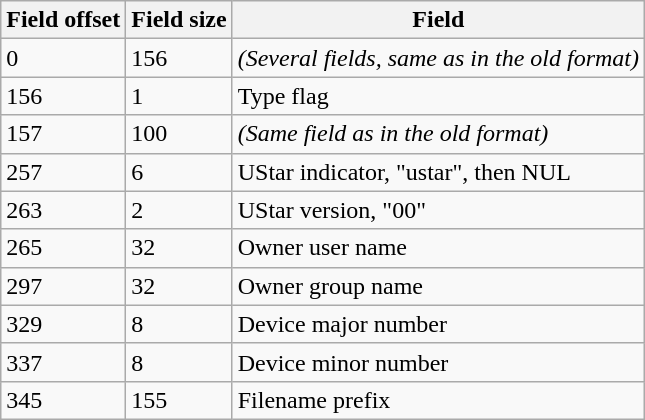<table class="wikitable">
<tr>
<th>Field offset</th>
<th>Field size</th>
<th>Field</th>
</tr>
<tr>
<td>0</td>
<td>156</td>
<td><em>(Several fields, same as in the old format)</em></td>
</tr>
<tr>
<td>156</td>
<td>1</td>
<td>Type flag</td>
</tr>
<tr>
<td>157</td>
<td>100</td>
<td><em>(Same field as in the old format)</em></td>
</tr>
<tr>
<td>257</td>
<td>6</td>
<td>UStar indicator, "ustar", then NUL</td>
</tr>
<tr>
<td>263</td>
<td>2</td>
<td>UStar version, "00"</td>
</tr>
<tr>
<td>265</td>
<td>32</td>
<td>Owner user name</td>
</tr>
<tr>
<td>297</td>
<td>32</td>
<td>Owner group name</td>
</tr>
<tr>
<td>329</td>
<td>8</td>
<td>Device major number</td>
</tr>
<tr>
<td>337</td>
<td>8</td>
<td>Device minor number</td>
</tr>
<tr>
<td>345</td>
<td>155</td>
<td>Filename prefix</td>
</tr>
</table>
